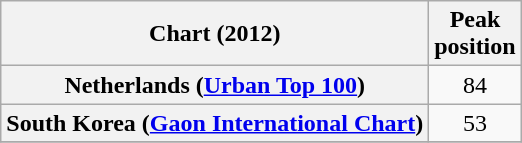<table class="wikitable sortable plainrowheaders" style="text-align:center;">
<tr>
<th>Chart (2012)</th>
<th>Peak<br>position</th>
</tr>
<tr>
<th scope="row">Netherlands (<a href='#'>Urban Top 100</a>)</th>
<td align="center">84</td>
</tr>
<tr>
<th scope="row">South Korea (<a href='#'>Gaon International Chart</a>)</th>
<td align="center">53</td>
</tr>
<tr>
</tr>
</table>
